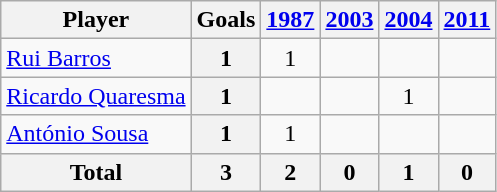<table class="wikitable sortable" style="text-align:center;">
<tr>
<th>Player</th>
<th>Goals</th>
<th><a href='#'>1987</a></th>
<th><a href='#'>2003</a></th>
<th><a href='#'>2004</a></th>
<th><a href='#'>2011</a></th>
</tr>
<tr>
<td align="left"> <a href='#'>Rui Barros</a></td>
<th>1</th>
<td>1</td>
<td></td>
<td></td>
<td></td>
</tr>
<tr>
<td align="left"> <a href='#'>Ricardo Quaresma</a></td>
<th>1</th>
<td></td>
<td></td>
<td>1</td>
<td></td>
</tr>
<tr>
<td align="left"> <a href='#'>António Sousa</a></td>
<th>1</th>
<td>1</td>
<td></td>
<td></td>
<td></td>
</tr>
<tr class="sortbottom">
<th>Total</th>
<th>3</th>
<th>2</th>
<th>0</th>
<th>1</th>
<th>0</th>
</tr>
</table>
